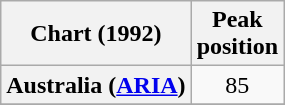<table class="wikitable sortable plainrowheaders">
<tr>
<th>Chart (1992)</th>
<th>Peak<br>position</th>
</tr>
<tr>
<th scope="row">Australia (<a href='#'>ARIA</a>)</th>
<td align="center">85</td>
</tr>
<tr>
</tr>
</table>
